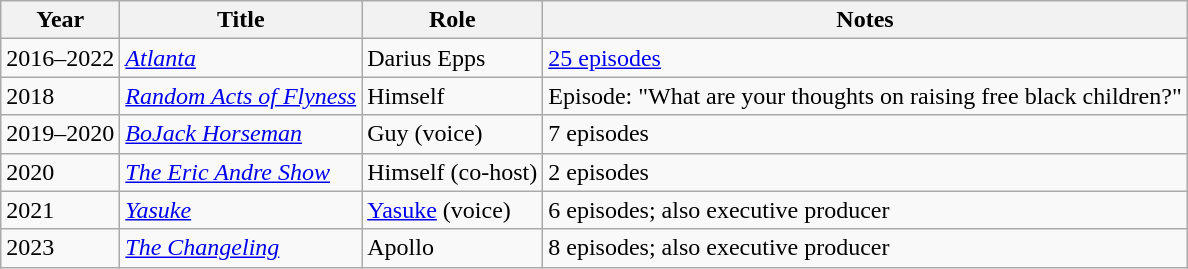<table class="wikitable sortable">
<tr>
<th>Year</th>
<th>Title</th>
<th>Role</th>
<th class="unsortable">Notes</th>
</tr>
<tr>
<td>2016–2022</td>
<td><em><a href='#'>Atlanta</a></em></td>
<td>Darius Epps</td>
<td><a href='#'>25 episodes</a></td>
</tr>
<tr>
<td>2018</td>
<td><em><a href='#'>Random Acts of Flyness</a></em></td>
<td>Himself</td>
<td>Episode: "What are your thoughts on raising free black children?"</td>
</tr>
<tr>
<td>2019–2020</td>
<td><em><a href='#'>BoJack Horseman</a></em></td>
<td>Guy (voice)</td>
<td>7 episodes</td>
</tr>
<tr>
<td>2020</td>
<td><em><a href='#'>The Eric Andre Show</a></em></td>
<td>Himself (co-host)</td>
<td>2 episodes</td>
</tr>
<tr>
<td>2021</td>
<td><em><a href='#'>Yasuke</a></em></td>
<td><a href='#'>Yasuke</a> (voice)</td>
<td>6 episodes; also executive producer</td>
</tr>
<tr>
<td>2023</td>
<td><em><a href='#'>The Changeling</a></em></td>
<td>Apollo</td>
<td>8 episodes; also executive producer</td>
</tr>
</table>
